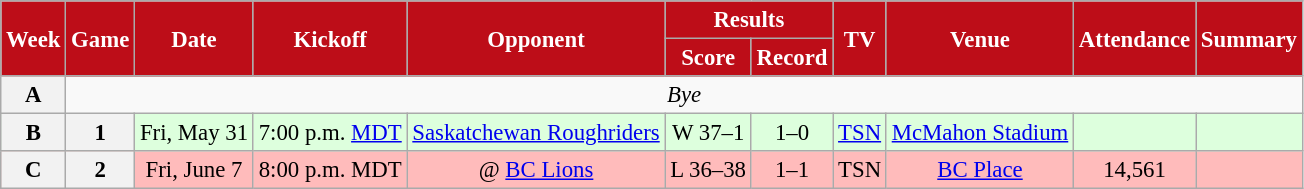<table class="wikitable" style="font-size: 95%;">
<tr>
<th style="background:#BD0D18;color:#FFFFFF;" rowspan=2>Week</th>
<th style="background:#BD0D18;color:#FFFFFF;" rowspan=2>Game</th>
<th style="background:#BD0D18;color:#FFFFFF;" rowspan=2>Date</th>
<th style="background:#BD0D18;color:#FFFFFF;" rowspan=2>Kickoff</th>
<th style="background:#BD0D18;color:#FFFFFF;" rowspan=2>Opponent</th>
<th style="background:#BD0D18;color:#FFFFFF;" colspan=2>Results</th>
<th style="background:#BD0D18;color:#FFFFFF;" rowspan=2>TV</th>
<th style="background:#BD0D18;color:#FFFFFF;" rowspan=2>Venue</th>
<th style="background:#BD0D18;color:#FFFFFF;" rowspan=2>Attendance</th>
<th style="background:#BD0D18;color:#FFFFFF;" rowspan=2>Summary</th>
</tr>
<tr>
<th style="background:#BD0D18;color:#FFFFFF;">Score</th>
<th style="background:#BD0D18;color:#FFFFFF;">Record</th>
</tr>
<tr align="center" style= bgcolor="ffffff">
<th align="center"><strong>A</strong></th>
<td colspan=10 align="center" valign="middle"><em>Bye</em></td>
</tr>
<tr align="center" bgcolor="ddffdd">
<th align="center"><strong>B</strong></th>
<th align="center"><strong>1</strong></th>
<td align="center">Fri, May 31</td>
<td align="center">7:00 p.m. <a href='#'>MDT</a></td>
<td align="center"><a href='#'>Saskatchewan Roughriders</a></td>
<td align="center">W 37–1</td>
<td align="center">1–0</td>
<td align="center"><a href='#'>TSN</a></td>
<td align="center"><a href='#'>McMahon Stadium</a></td>
<td align="center"></td>
<td align="center"></td>
</tr>
<tr align="center" bgcolor="ffbbbb">
<th align="center"><strong>C</strong></th>
<th align="center"><strong>2</strong></th>
<td align="center">Fri, June 7</td>
<td align="center">8:00 p.m. MDT</td>
<td align="center">@ <a href='#'>BC Lions</a></td>
<td align="center">L 36–38</td>
<td align="center">1–1</td>
<td align="center">TSN</td>
<td align="center"><a href='#'>BC Place</a></td>
<td align="center">14,561</td>
<td align="center"></td>
</tr>
</table>
